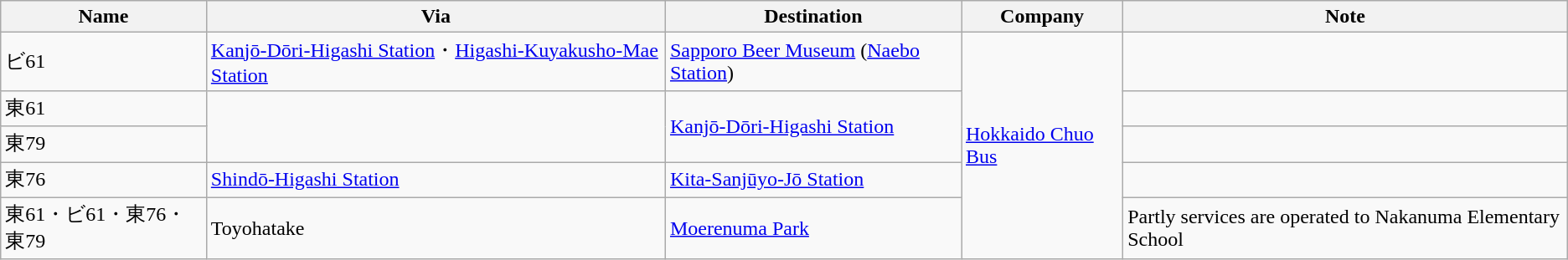<table class="wikitable">
<tr>
<th>Name</th>
<th>Via</th>
<th>Destination</th>
<th>Company</th>
<th>Note</th>
</tr>
<tr>
<td>ビ61</td>
<td><a href='#'>Kanjō-Dōri-Higashi Station</a>・<a href='#'>Higashi-Kuyakusho-Mae Station</a></td>
<td><a href='#'>Sapporo Beer Museum</a> (<a href='#'>Naebo Station</a>)</td>
<td rowspan="5"><a href='#'>Hokkaido Chuo Bus</a></td>
<td></td>
</tr>
<tr>
<td>東61</td>
<td rowspan="2"></td>
<td rowspan="2"><a href='#'>Kanjō-Dōri-Higashi Station</a></td>
<td></td>
</tr>
<tr>
<td>東79</td>
<td></td>
</tr>
<tr>
<td>東76</td>
<td><a href='#'>Shindō-Higashi Station</a></td>
<td><a href='#'>Kita-Sanjūyo-Jō Station</a></td>
<td></td>
</tr>
<tr>
<td>東61・ビ61・東76・東79</td>
<td>Toyohatake</td>
<td><a href='#'>Moerenuma Park</a></td>
<td>Partly services are operated to Nakanuma Elementary School</td>
</tr>
</table>
